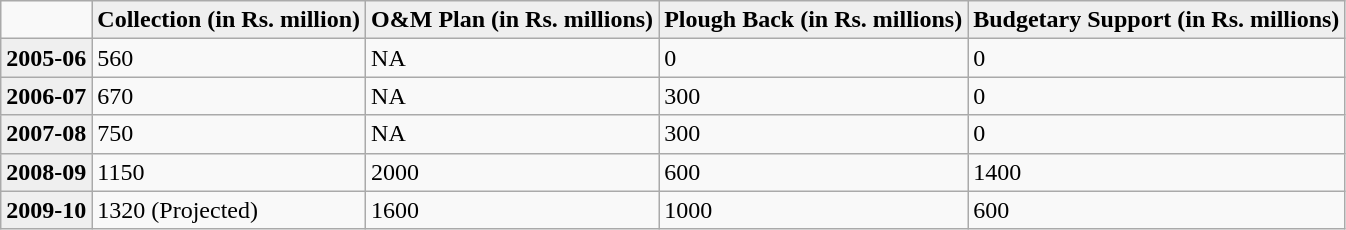<table class="wikitable">
<tr>
<td></td>
<th scope="col" style="background:#efefef;">Collection (in Rs. million)</th>
<th scope="col" style="background:#efefef;">O&M Plan (in Rs. millions)</th>
<th scope="col" style="background:#efefef;">Plough Back (in Rs. millions)</th>
<th scope="col" style="background:#efefef;">Budgetary Support (in Rs. millions)</th>
</tr>
<tr>
<th scope="row" style="background:#efefef;">2005-06</th>
<td>560</td>
<td>NA</td>
<td>0</td>
<td>0</td>
</tr>
<tr>
<th scope="row" style="background:#efefef;">2006-07</th>
<td>670</td>
<td>NA</td>
<td>300</td>
<td>0</td>
</tr>
<tr>
<th scope="row" style="background:#efefef;">2007-08</th>
<td>750</td>
<td>NA</td>
<td>300</td>
<td>0</td>
</tr>
<tr>
<th scope="row" style="background:#efefef;">2008-09</th>
<td>1150</td>
<td>2000</td>
<td>600</td>
<td>1400</td>
</tr>
<tr>
<th scope="row" style="background:#efefef;">2009-10</th>
<td>1320 (Projected)</td>
<td>1600</td>
<td>1000</td>
<td>600</td>
</tr>
</table>
